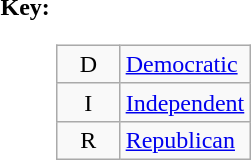<table>
<tr valign=top>
<th>Key:</th>
<td><br><table class=wikitable>
<tr>
<td align=center width=35px >D</td>
<td><a href='#'>Democratic</a></td>
</tr>
<tr>
<td align=center width=35px >I</td>
<td><a href='#'>Independent</a></td>
</tr>
<tr>
<td align=center width=35px >R</td>
<td><a href='#'>Republican</a></td>
</tr>
</table>
</td>
</tr>
</table>
